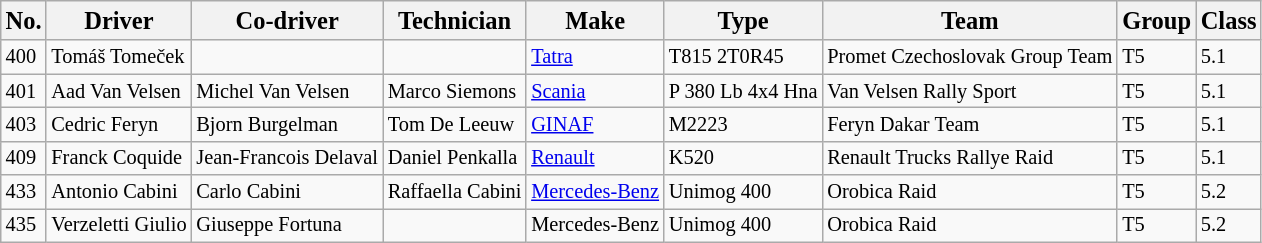<table class="wikitable sortable" style="font-size:85%;">
<tr>
<th><big>No.</big></th>
<th><big>Driver</big></th>
<th><big>Co-driver</big></th>
<th><big>Technician</big></th>
<th><big>Make</big></th>
<th><big>Type</big></th>
<th><big>Team</big></th>
<th><big>Group</big></th>
<th><big>Class</big></th>
</tr>
<tr>
<td>400</td>
<td> Tomáš Tomeček</td>
<td></td>
<td></td>
<td><a href='#'>Tatra</a></td>
<td>T815 2T0R45</td>
<td>Promet Czechoslovak Group Team</td>
<td>T5</td>
<td>5.1</td>
</tr>
<tr>
<td>401</td>
<td> Aad Van Velsen</td>
<td> Michel Van Velsen</td>
<td> Marco Siemons</td>
<td><a href='#'>Scania</a></td>
<td>P 380 Lb 4x4 Hna</td>
<td>Van Velsen Rally Sport</td>
<td>T5</td>
<td>5.1</td>
</tr>
<tr>
<td>403</td>
<td> Cedric Feryn</td>
<td> Bjorn Burgelman</td>
<td> Tom De Leeuw</td>
<td><a href='#'>GINAF</a></td>
<td>M2223</td>
<td>Feryn Dakar Team</td>
<td>T5</td>
<td>5.1</td>
</tr>
<tr>
<td>409</td>
<td> Franck Coquide</td>
<td> Jean-Francois Delaval</td>
<td> Daniel Penkalla</td>
<td><a href='#'>Renault</a></td>
<td>K520</td>
<td>Renault Trucks Rallye Raid</td>
<td>T5</td>
<td>5.1</td>
</tr>
<tr>
<td>433</td>
<td> Antonio Cabini</td>
<td> Carlo Cabini</td>
<td> Raffaella Cabini</td>
<td><a href='#'>Mercedes-Benz</a></td>
<td>Unimog 400</td>
<td>Orobica Raid</td>
<td>T5</td>
<td>5.2</td>
</tr>
<tr>
<td>435</td>
<td> Verzeletti Giulio</td>
<td> Giuseppe Fortuna</td>
<td></td>
<td>Mercedes-Benz</td>
<td>Unimog 400</td>
<td>Orobica Raid</td>
<td>T5</td>
<td>5.2</td>
</tr>
</table>
